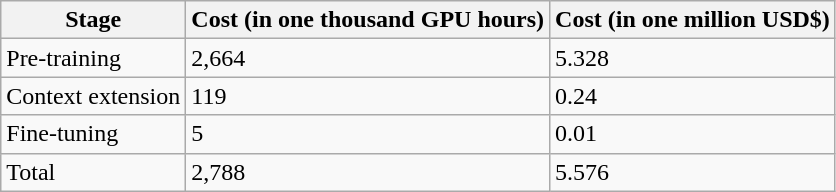<table class="wikitable">
<tr>
<th>Stage</th>
<th>Cost (in one thousand GPU hours)</th>
<th>Cost (in one million USD$)</th>
</tr>
<tr>
<td>Pre-training</td>
<td>2,664</td>
<td>5.328</td>
</tr>
<tr>
<td>Context extension</td>
<td>119</td>
<td>0.24</td>
</tr>
<tr>
<td>Fine-tuning</td>
<td>5</td>
<td>0.01</td>
</tr>
<tr>
<td>Total</td>
<td>2,788</td>
<td>5.576</td>
</tr>
</table>
